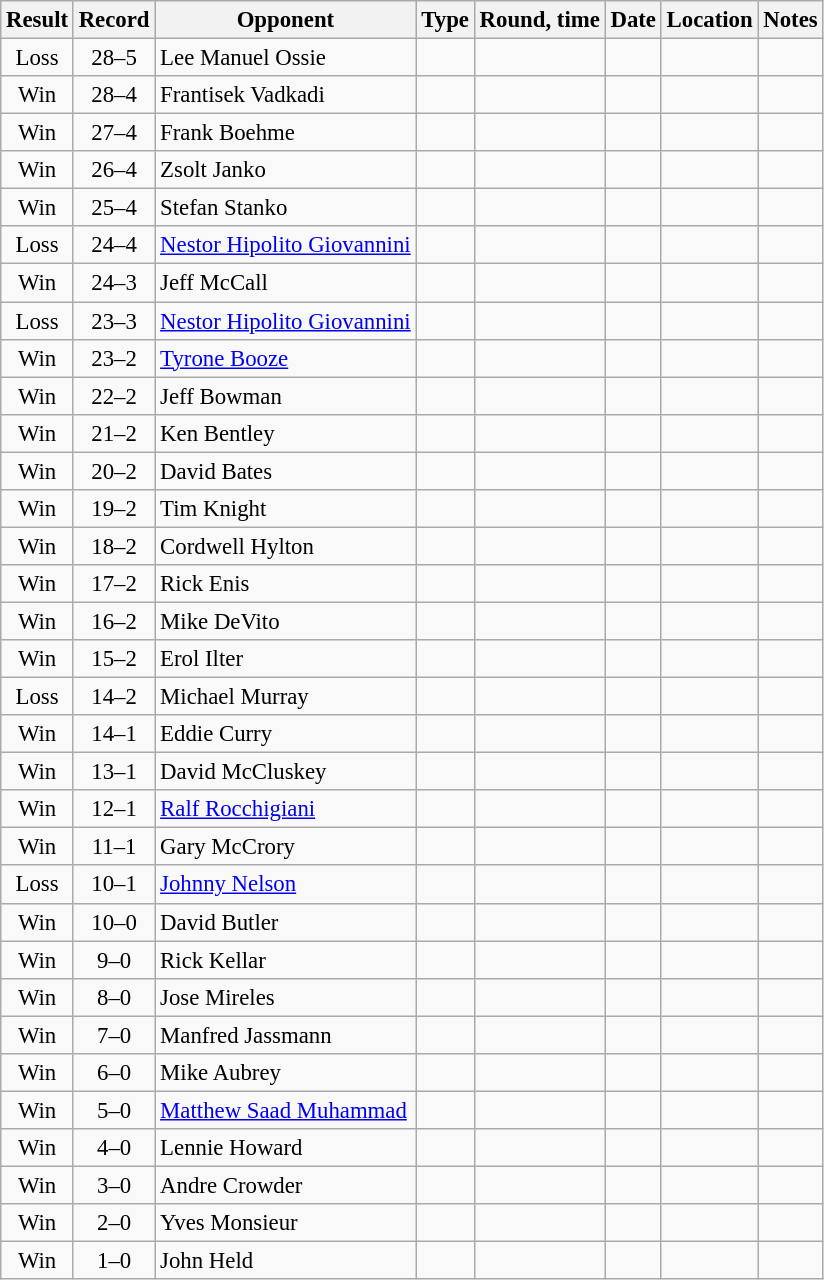<table class="wikitable" style="text-align:center; font-size:95%">
<tr>
<th>Result</th>
<th>Record</th>
<th>Opponent</th>
<th>Type</th>
<th>Round, time</th>
<th>Date</th>
<th>Location</th>
<th>Notes</th>
</tr>
<tr>
<td>Loss</td>
<td>28–5</td>
<td align=left> Lee Manuel Ossie</td>
<td></td>
<td></td>
<td></td>
<td align=left> </td>
<td align=left></td>
</tr>
<tr>
<td>Win</td>
<td>28–4</td>
<td align=left> Frantisek Vadkadi</td>
<td></td>
<td></td>
<td></td>
<td align=left> </td>
<td align=left></td>
</tr>
<tr>
<td>Win</td>
<td>27–4</td>
<td align=left> Frank Boehme</td>
<td></td>
<td></td>
<td></td>
<td align=left> </td>
<td align=left></td>
</tr>
<tr>
<td>Win</td>
<td>26–4</td>
<td align=left> Zsolt Janko</td>
<td></td>
<td></td>
<td></td>
<td align=left> </td>
<td align=left></td>
</tr>
<tr>
<td>Win</td>
<td>25–4</td>
<td align=left> Stefan Stanko</td>
<td></td>
<td></td>
<td></td>
<td align=left> </td>
<td align=left></td>
</tr>
<tr>
<td>Loss</td>
<td>24–4</td>
<td align=left> <a href='#'>Nestor Hipolito Giovannini</a></td>
<td></td>
<td></td>
<td></td>
<td align=left> </td>
<td align=left></td>
</tr>
<tr>
<td>Win</td>
<td>24–3</td>
<td align=left> Jeff McCall</td>
<td></td>
<td></td>
<td></td>
<td align=left> </td>
<td align=left></td>
</tr>
<tr>
<td>Loss</td>
<td>23–3</td>
<td align=left> <a href='#'>Nestor Hipolito Giovannini</a></td>
<td></td>
<td></td>
<td></td>
<td align=left> </td>
<td align=left></td>
</tr>
<tr>
<td>Win</td>
<td>23–2</td>
<td align=left> <a href='#'>Tyrone Booze</a></td>
<td></td>
<td></td>
<td></td>
<td align=left> </td>
<td align=left></td>
</tr>
<tr>
<td>Win</td>
<td>22–2</td>
<td align=left> Jeff Bowman</td>
<td></td>
<td></td>
<td></td>
<td align=left> </td>
<td align=left></td>
</tr>
<tr>
<td>Win</td>
<td>21–2</td>
<td align=left> Ken Bentley</td>
<td></td>
<td></td>
<td></td>
<td align=left> </td>
<td align=left></td>
</tr>
<tr>
<td>Win</td>
<td>20–2</td>
<td align=left> David Bates</td>
<td></td>
<td></td>
<td></td>
<td align=left> </td>
<td align=left></td>
</tr>
<tr>
<td>Win</td>
<td>19–2</td>
<td align=left> Tim Knight</td>
<td></td>
<td></td>
<td></td>
<td align=left> </td>
<td align=left></td>
</tr>
<tr>
<td>Win</td>
<td>18–2</td>
<td align=left> Cordwell Hylton</td>
<td></td>
<td></td>
<td></td>
<td align=left> </td>
<td align=left></td>
</tr>
<tr>
<td>Win</td>
<td>17–2</td>
<td align=left> Rick Enis</td>
<td></td>
<td></td>
<td></td>
<td align=left> </td>
<td align=left></td>
</tr>
<tr>
<td>Win</td>
<td>16–2</td>
<td align=left> Mike DeVito</td>
<td></td>
<td></td>
<td></td>
<td align=left> </td>
<td align=left></td>
</tr>
<tr>
<td>Win</td>
<td>15–2</td>
<td align=left> Erol Ilter</td>
<td></td>
<td></td>
<td></td>
<td align=left> </td>
<td align=left></td>
</tr>
<tr>
<td>Loss</td>
<td>14–2</td>
<td align=left> Michael Murray</td>
<td></td>
<td></td>
<td></td>
<td align=left> </td>
<td align=left></td>
</tr>
<tr>
<td>Win</td>
<td>14–1</td>
<td align=left> Eddie Curry</td>
<td></td>
<td></td>
<td></td>
<td align=left> </td>
<td align=left></td>
</tr>
<tr>
<td>Win</td>
<td>13–1</td>
<td align=left> David McCluskey</td>
<td></td>
<td></td>
<td></td>
<td align=left> </td>
<td align=left></td>
</tr>
<tr>
<td>Win</td>
<td>12–1</td>
<td align=left> <a href='#'>Ralf Rocchigiani</a></td>
<td></td>
<td></td>
<td></td>
<td align=left> </td>
<td align=left></td>
</tr>
<tr>
<td>Win</td>
<td>11–1</td>
<td align=left> Gary McCrory</td>
<td></td>
<td></td>
<td></td>
<td align=left> </td>
<td align=left></td>
</tr>
<tr>
<td>Loss</td>
<td>10–1</td>
<td align=left> <a href='#'>Johnny Nelson</a></td>
<td></td>
<td></td>
<td></td>
<td align=left> </td>
<td align=left></td>
</tr>
<tr>
<td>Win</td>
<td>10–0</td>
<td align=left> David Butler</td>
<td></td>
<td></td>
<td></td>
<td align=left> </td>
<td align=left></td>
</tr>
<tr>
<td>Win</td>
<td>9–0</td>
<td align=left> Rick Kellar</td>
<td></td>
<td></td>
<td></td>
<td align=left> </td>
<td align=left></td>
</tr>
<tr>
<td>Win</td>
<td>8–0</td>
<td align=left> Jose Mireles</td>
<td></td>
<td></td>
<td></td>
<td align=left> </td>
<td align=left></td>
</tr>
<tr>
<td>Win</td>
<td>7–0</td>
<td align=left> Manfred Jassmann</td>
<td></td>
<td></td>
<td></td>
<td align=left> </td>
<td align=left></td>
</tr>
<tr>
<td>Win</td>
<td>6–0</td>
<td align=left> Mike Aubrey</td>
<td></td>
<td></td>
<td></td>
<td align=left> </td>
<td align=left></td>
</tr>
<tr>
<td>Win</td>
<td>5–0</td>
<td align=left> <a href='#'>Matthew Saad Muhammad</a></td>
<td></td>
<td></td>
<td></td>
<td align=left> </td>
<td align=left></td>
</tr>
<tr>
<td>Win</td>
<td>4–0</td>
<td align=left> Lennie Howard</td>
<td></td>
<td></td>
<td></td>
<td align=left> </td>
<td align=left></td>
</tr>
<tr>
<td>Win</td>
<td>3–0</td>
<td align=left> Andre Crowder</td>
<td></td>
<td></td>
<td></td>
<td align=left> </td>
<td align=left></td>
</tr>
<tr>
<td>Win</td>
<td>2–0</td>
<td align=left> Yves Monsieur</td>
<td></td>
<td></td>
<td></td>
<td align=left> </td>
<td align=left></td>
</tr>
<tr>
<td>Win</td>
<td>1–0</td>
<td align=left> John Held</td>
<td></td>
<td></td>
<td></td>
<td align=left> </td>
<td align=left></td>
</tr>
</table>
